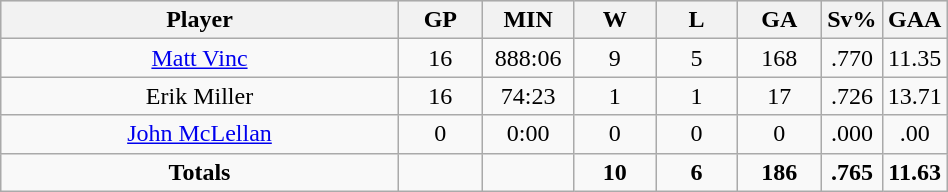<table class="wikitable sortable" width="50%">
<tr align="center"  bgcolor="#dddddd">
<th width="50%">Player</th>
<th width="10%">GP</th>
<th width="10%">MIN</th>
<th width="10%">W</th>
<th width="10%">L</th>
<th width="10%">GA</th>
<th width="10%">Sv%</th>
<th width="10%">GAA</th>
</tr>
<tr align=center>
<td><a href='#'>Matt Vinc</a></td>
<td>16</td>
<td>888:06</td>
<td>9</td>
<td>5</td>
<td>168</td>
<td>.770</td>
<td>11.35</td>
</tr>
<tr align=center>
<td>Erik Miller</td>
<td>16</td>
<td>74:23</td>
<td>1</td>
<td>1</td>
<td>17</td>
<td>.726</td>
<td>13.71</td>
</tr>
<tr align=center>
<td><a href='#'>John McLellan</a></td>
<td>0</td>
<td>0:00</td>
<td>0</td>
<td>0</td>
<td>0</td>
<td>.000</td>
<td>.00</td>
</tr>
<tr align=center>
<td><strong>Totals</strong></td>
<td></td>
<td></td>
<td><strong>10</strong></td>
<td><strong>6</strong></td>
<td><strong> 186</strong></td>
<td><strong> .765</strong></td>
<td><strong> 11.63</strong></td>
</tr>
</table>
